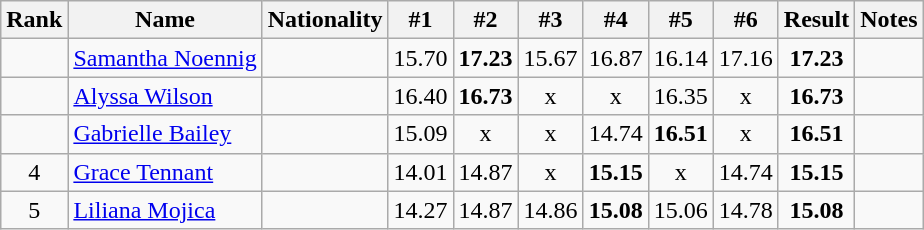<table class="wikitable sortable" style="text-align:center">
<tr>
<th>Rank</th>
<th>Name</th>
<th>Nationality</th>
<th>#1</th>
<th>#2</th>
<th>#3</th>
<th>#4</th>
<th>#5</th>
<th>#6</th>
<th>Result</th>
<th>Notes</th>
</tr>
<tr>
<td></td>
<td align=left><a href='#'>Samantha Noennig</a></td>
<td align=left></td>
<td>15.70</td>
<td><strong>17.23</strong></td>
<td>15.67</td>
<td>16.87</td>
<td>16.14</td>
<td>17.16</td>
<td><strong>17.23</strong></td>
<td></td>
</tr>
<tr>
<td></td>
<td align=left><a href='#'>Alyssa Wilson</a></td>
<td align=left></td>
<td>16.40</td>
<td><strong>16.73</strong></td>
<td>x</td>
<td>x</td>
<td>16.35</td>
<td>x</td>
<td><strong>16.73</strong></td>
<td></td>
</tr>
<tr>
<td></td>
<td align=left><a href='#'>Gabrielle Bailey</a></td>
<td align=left></td>
<td>15.09</td>
<td>x</td>
<td>x</td>
<td>14.74</td>
<td><strong>16.51</strong></td>
<td>x</td>
<td><strong>16.51</strong></td>
<td></td>
</tr>
<tr>
<td>4</td>
<td align=left><a href='#'>Grace Tennant</a></td>
<td align=left></td>
<td>14.01</td>
<td>14.87</td>
<td>x</td>
<td><strong>15.15</strong></td>
<td>x</td>
<td>14.74</td>
<td><strong>15.15</strong></td>
<td></td>
</tr>
<tr>
<td>5</td>
<td align=left><a href='#'>Liliana Mojica</a></td>
<td align=left></td>
<td>14.27</td>
<td>14.87</td>
<td>14.86</td>
<td><strong>15.08</strong></td>
<td>15.06</td>
<td>14.78</td>
<td><strong>15.08</strong></td>
<td></td>
</tr>
</table>
